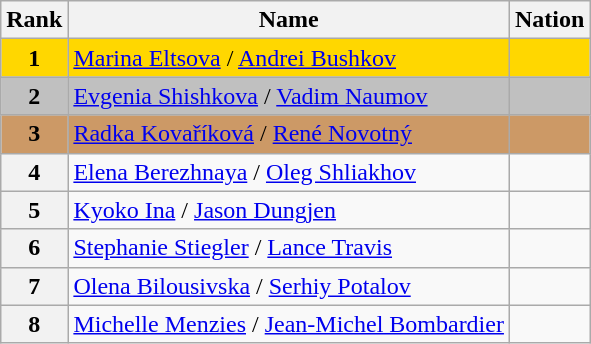<table class="wikitable sortable">
<tr>
<th>Rank</th>
<th>Name</th>
<th>Nation</th>
</tr>
<tr bgcolor="gold">
<td align="center"><strong>1</strong></td>
<td><a href='#'>Marina Eltsova</a> / <a href='#'>Andrei Bushkov</a></td>
<td></td>
</tr>
<tr bgcolor="silver">
<td align="center"><strong>2</strong></td>
<td><a href='#'>Evgenia Shishkova</a> / <a href='#'>Vadim Naumov</a></td>
<td></td>
</tr>
<tr bgcolor="cc9966">
<td align="center"><strong>3</strong></td>
<td><a href='#'>Radka Kovaříková</a> / <a href='#'>René Novotný</a></td>
<td></td>
</tr>
<tr>
<th>4</th>
<td><a href='#'>Elena Berezhnaya</a> / <a href='#'>Oleg Shliakhov</a></td>
<td></td>
</tr>
<tr>
<th>5</th>
<td><a href='#'>Kyoko Ina</a> / <a href='#'>Jason Dungjen</a></td>
<td></td>
</tr>
<tr>
<th>6</th>
<td><a href='#'>Stephanie Stiegler</a> / <a href='#'>Lance Travis</a></td>
<td></td>
</tr>
<tr>
<th>7</th>
<td><a href='#'>Olena Bilousivska</a> / <a href='#'>Serhiy Potalov</a></td>
<td></td>
</tr>
<tr>
<th>8</th>
<td><a href='#'>Michelle Menzies</a> / <a href='#'>Jean-Michel Bombardier</a></td>
<td></td>
</tr>
</table>
